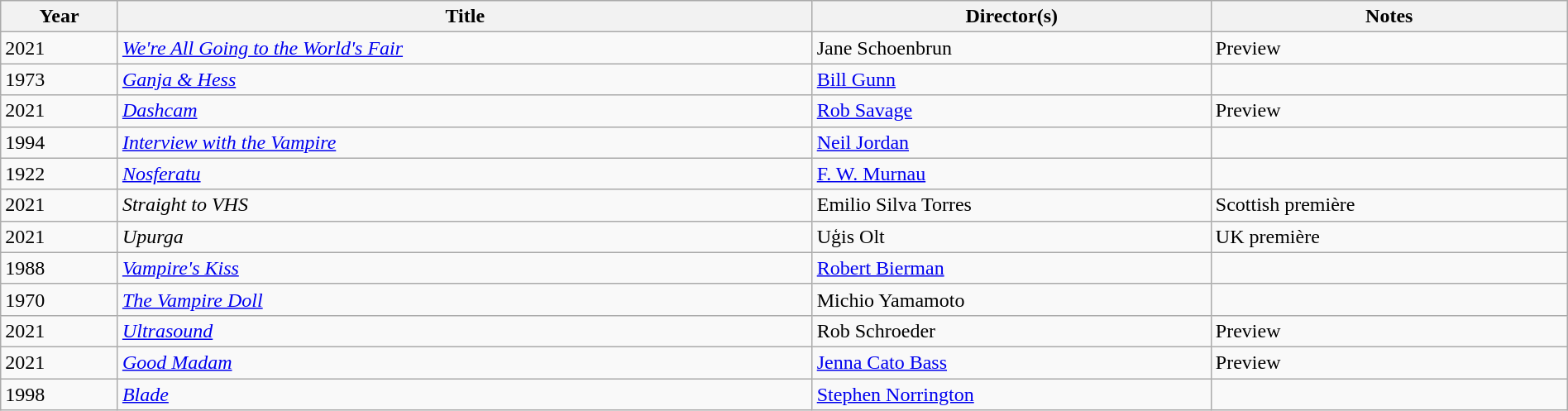<table class="sortable wikitable" style="width:100%; margin-bottom:4px">
<tr>
<th>Year</th>
<th>Title</th>
<th>Director(s)</th>
<th>Notes</th>
</tr>
<tr>
<td>2021</td>
<td><em><a href='#'>We're All Going to the World's Fair</a></em></td>
<td>Jane Schoenbrun</td>
<td>Preview</td>
</tr>
<tr>
<td>1973</td>
<td><em><a href='#'>Ganja & Hess</a></em></td>
<td><a href='#'>Bill Gunn</a></td>
<td></td>
</tr>
<tr>
<td>2021</td>
<td><em><a href='#'>Dashcam</a></em></td>
<td><a href='#'>Rob Savage</a></td>
<td>Preview</td>
</tr>
<tr>
<td>1994</td>
<td><em><a href='#'>Interview with the Vampire</a></em></td>
<td><a href='#'>Neil Jordan</a></td>
<td></td>
</tr>
<tr>
<td>1922</td>
<td><em><a href='#'>Nosferatu</a></em></td>
<td><a href='#'>F. W. Murnau</a></td>
<td></td>
</tr>
<tr>
<td>2021</td>
<td><em>Straight to VHS</em></td>
<td>Emilio Silva Torres</td>
<td>Scottish première</td>
</tr>
<tr>
<td>2021</td>
<td><em>Upurga</em></td>
<td>Uģis Olt</td>
<td>UK première</td>
</tr>
<tr>
<td>1988</td>
<td><em><a href='#'>Vampire's Kiss</a></em></td>
<td><a href='#'>Robert Bierman</a></td>
<td></td>
</tr>
<tr>
<td>1970</td>
<td><em><a href='#'>The Vampire Doll</a></em></td>
<td>Michio Yamamoto</td>
<td></td>
</tr>
<tr>
<td>2021</td>
<td><em><a href='#'>Ultrasound</a></em></td>
<td>Rob Schroeder</td>
<td>Preview</td>
</tr>
<tr>
<td>2021</td>
<td><em><a href='#'>Good Madam</a></em></td>
<td><a href='#'>Jenna Cato Bass</a></td>
<td>Preview</td>
</tr>
<tr>
<td>1998</td>
<td><em><a href='#'>Blade</a></em></td>
<td><a href='#'>Stephen Norrington</a></td>
<td></td>
</tr>
</table>
